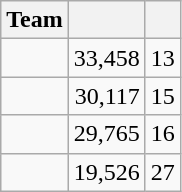<table class="wikitable">
<tr>
<th>Team</th>
<th></th>
<th></th>
</tr>
<tr>
<td></td>
<td align=right>33,458</td>
<td align=center>13</td>
</tr>
<tr>
<td></td>
<td align=right>30,117</td>
<td align=center>15</td>
</tr>
<tr>
<td></td>
<td align=right>29,765</td>
<td align=center>16</td>
</tr>
<tr>
<td></td>
<td align=right>19,526</td>
<td align=center>27</td>
</tr>
</table>
